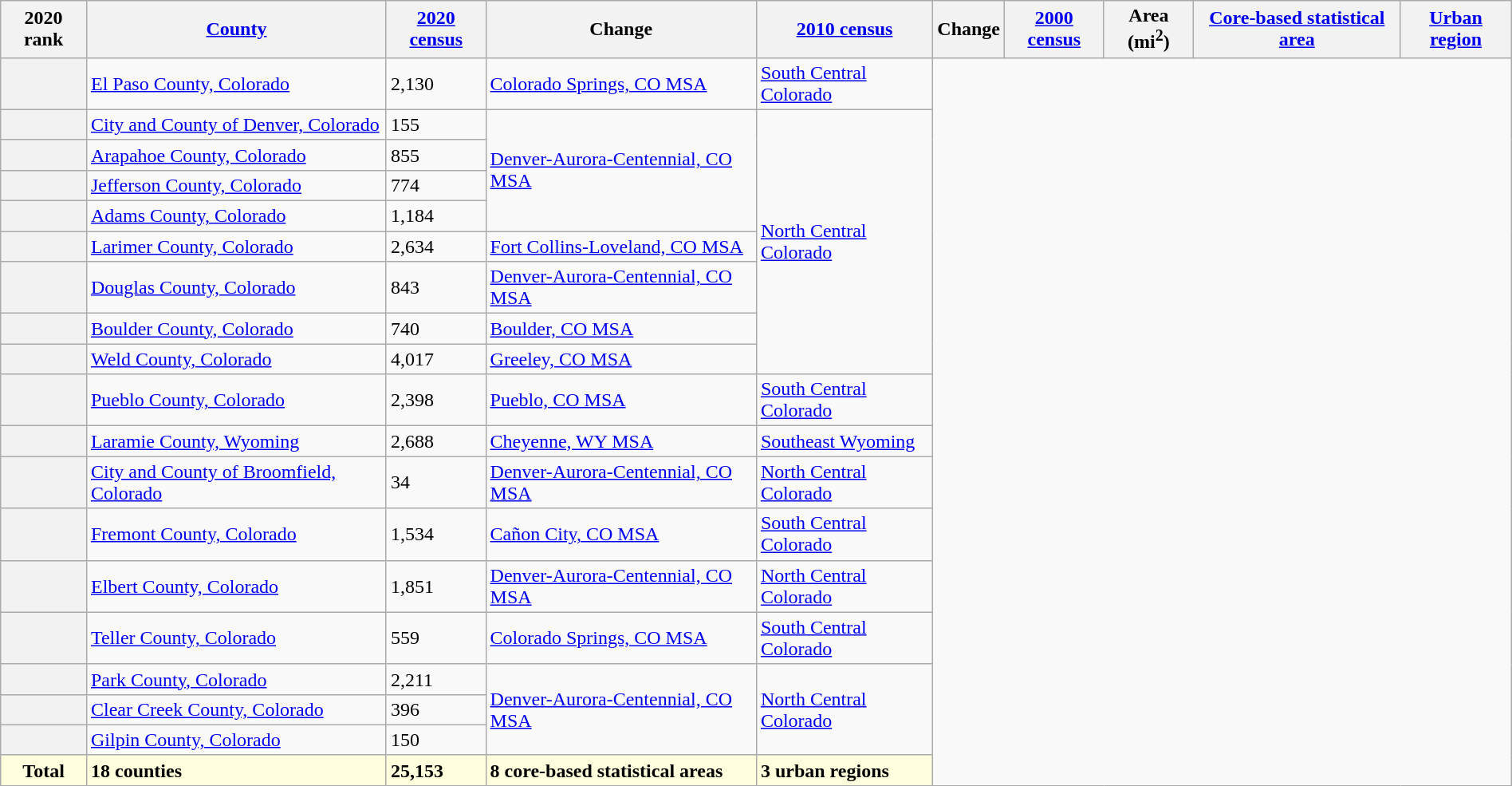<table class="wikitable sortable" style="margin: 1em auto;">
<tr>
<th scope=col>2020 rank</th>
<th scope=col><a href='#'>County</a></th>
<th scope=col><a href='#'>2020 census</a></th>
<th scope=col>Change</th>
<th scope=col><a href='#'>2010 census</a></th>
<th scope=col>Change</th>
<th scope=col><a href='#'>2000 census</a></th>
<th scope=col>Area (mi<sup>2</sup>)</th>
<th scope=col><a href='#'>Core-based statistical area</a></th>
<th scope=col><a href='#'>Urban region</a></th>
</tr>
<tr>
<th scope=row></th>
<td><a href='#'>El Paso County, Colorado</a><br></td>
<td>2,130</td>
<td><a href='#'>Colorado Springs, CO MSA</a></td>
<td><a href='#'>South Central Colorado</a></td>
</tr>
<tr>
<th scope=row></th>
<td data-sort-value=Denver><a href='#'>City and County of Denver, Colorado</a><br></td>
<td>155</td>
<td rowspan=4><a href='#'>Denver-Aurora-Centennial, CO MSA</a></td>
<td rowspan=8><a href='#'>North Central Colorado</a></td>
</tr>
<tr>
<th scope=row></th>
<td><a href='#'>Arapahoe County, Colorado</a><br></td>
<td>855</td>
</tr>
<tr>
<th scope=row></th>
<td><a href='#'>Jefferson County, Colorado</a><br></td>
<td>774</td>
</tr>
<tr>
<th scope=row></th>
<td><a href='#'>Adams County, Colorado</a><br></td>
<td>1,184</td>
</tr>
<tr>
<th scope=row></th>
<td><a href='#'>Larimer County, Colorado</a><br></td>
<td>2,634</td>
<td><a href='#'>Fort Collins-Loveland, CO MSA</a></td>
</tr>
<tr>
<th scope=row></th>
<td><a href='#'>Douglas County, Colorado</a><br></td>
<td>843</td>
<td><a href='#'>Denver-Aurora-Centennial, CO MSA</a></td>
</tr>
<tr>
<th scope=row></th>
<td><a href='#'>Boulder County, Colorado</a><br></td>
<td>740</td>
<td><a href='#'>Boulder, CO MSA</a></td>
</tr>
<tr>
<th scope=row></th>
<td><a href='#'>Weld County, Colorado</a><br></td>
<td>4,017</td>
<td><a href='#'>Greeley, CO MSA</a></td>
</tr>
<tr>
<th scope=row></th>
<td><a href='#'>Pueblo County, Colorado</a><br></td>
<td>2,398</td>
<td><a href='#'>Pueblo, CO MSA</a></td>
<td><a href='#'>South Central Colorado</a></td>
</tr>
<tr>
<th scope=row></th>
<td><a href='#'>Laramie County, Wyoming</a><br></td>
<td>2,688</td>
<td><a href='#'>Cheyenne, WY MSA</a></td>
<td><a href='#'>Southeast Wyoming</a></td>
</tr>
<tr>
<th scope=row></th>
<td data-sort-value=Broomfield><a href='#'>City and County of Broomfield, Colorado</a><br></td>
<td>34</td>
<td><a href='#'>Denver-Aurora-Centennial, CO MSA</a></td>
<td><a href='#'>North Central Colorado</a></td>
</tr>
<tr>
<th scope=row></th>
<td><a href='#'>Fremont County, Colorado</a><br></td>
<td>1,534</td>
<td><a href='#'>Cañon City, CO MSA</a></td>
<td><a href='#'>South Central Colorado</a></td>
</tr>
<tr>
<th scope=row></th>
<td><a href='#'>Elbert County, Colorado</a><br></td>
<td>1,851</td>
<td><a href='#'>Denver-Aurora-Centennial, CO MSA</a></td>
<td><a href='#'>North Central Colorado</a></td>
</tr>
<tr>
<th scope=row></th>
<td><a href='#'>Teller County, Colorado</a><br></td>
<td>559</td>
<td><a href='#'>Colorado Springs, CO MSA</a></td>
<td><a href='#'>South Central Colorado</a></td>
</tr>
<tr>
<th scope=row></th>
<td><a href='#'>Park County, Colorado</a><br></td>
<td>2,211</td>
<td rowspan=3><a href='#'>Denver-Aurora-Centennial, CO MSA</a></td>
<td rowspan=3><a href='#'>North Central Colorado</a></td>
</tr>
<tr>
<th scope=row></th>
<td><a href='#'>Clear Creek County, Colorado</a><br></td>
<td>396</td>
</tr>
<tr>
<th scope=row></th>
<td><a href='#'>Gilpin County, Colorado</a><br></td>
<td>150</td>
</tr>
<tr class=sortbottom style="background:#FFFFDD;font-weight:bold;">
<td align=center>Total</td>
<td>18 counties<br></td>
<td>25,153</td>
<td>8 core-based statistical areas</td>
<td>3 urban regions</td>
</tr>
</table>
